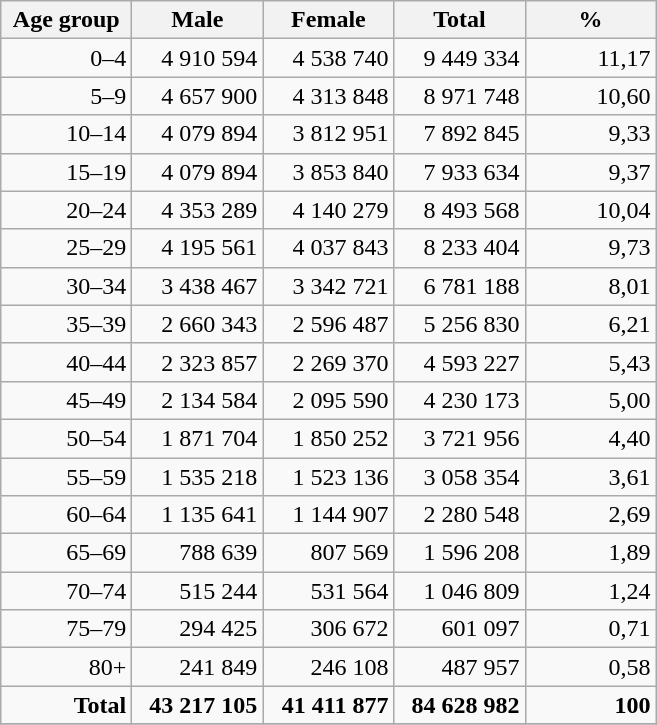<table class="wikitable">
<tr>
<th width="80pt">Age group</th>
<th width="80pt">Male</th>
<th width="80pt">Female</th>
<th width="80pt">Total</th>
<th width="80pt">%</th>
</tr>
<tr>
<td align="right">0–4</td>
<td align="right">4 910 594</td>
<td align="right">4 538 740</td>
<td align="right">9 449 334</td>
<td align="right">11,17</td>
</tr>
<tr>
<td align="right">5–9</td>
<td align="right">4 657 900</td>
<td align="right">4 313 848</td>
<td align="right">8 971 748</td>
<td align="right">10,60</td>
</tr>
<tr>
<td align="right">10–14</td>
<td align="right">4 079 894</td>
<td align="right">3 812 951</td>
<td align="right">7 892 845</td>
<td align="right">9,33</td>
</tr>
<tr>
<td align="right">15–19</td>
<td align="right">4 079 894</td>
<td align="right">3 853 840</td>
<td align="right">7 933 634</td>
<td align="right">9,37</td>
</tr>
<tr>
<td align="right">20–24</td>
<td align="right">4 353 289</td>
<td align="right">4 140 279</td>
<td align="right">8 493 568</td>
<td align="right">10,04</td>
</tr>
<tr>
<td align="right">25–29</td>
<td align="right">4 195 561</td>
<td align="right">4 037 843</td>
<td align="right">8 233 404</td>
<td align="right">9,73</td>
</tr>
<tr>
<td align="right">30–34</td>
<td align="right">3 438 467</td>
<td align="right">3 342 721</td>
<td align="right">6 781 188</td>
<td align="right">8,01</td>
</tr>
<tr>
<td align="right">35–39</td>
<td align="right">2 660 343</td>
<td align="right">2 596 487</td>
<td align="right">5 256 830</td>
<td align="right">6,21</td>
</tr>
<tr>
<td align="right">40–44</td>
<td align="right">2 323 857</td>
<td align="right">2 269 370</td>
<td align="right">4 593 227</td>
<td align="right">5,43</td>
</tr>
<tr>
<td align="right">45–49</td>
<td align="right">2 134 584</td>
<td align="right">2 095 590</td>
<td align="right">4 230 173</td>
<td align="right">5,00</td>
</tr>
<tr>
<td align="right">50–54</td>
<td align="right">1 871 704</td>
<td align="right">1 850 252</td>
<td align="right">3 721 956</td>
<td align="right">4,40</td>
</tr>
<tr>
<td align="right">55–59</td>
<td align="right">1 535 218</td>
<td align="right">1 523 136</td>
<td align="right">3 058 354</td>
<td align="right">3,61</td>
</tr>
<tr>
<td align="right">60–64</td>
<td align="right">1 135 641</td>
<td align="right">1 144 907</td>
<td align="right">2 280 548</td>
<td align="right">2,69</td>
</tr>
<tr>
<td align="right">65–69</td>
<td align="right">788 639</td>
<td align="right">807 569</td>
<td align="right">1 596 208</td>
<td align="right">1,89</td>
</tr>
<tr>
<td align="right">70–74</td>
<td align="right">515 244</td>
<td align="right">531 564</td>
<td align="right">1 046 809</td>
<td align="right">1,24</td>
</tr>
<tr>
<td align="right">75–79</td>
<td align="right">294 425</td>
<td align="right">306 672</td>
<td align="right">601 097</td>
<td align="right">0,71</td>
</tr>
<tr>
<td align="right">80+</td>
<td align="right">241 849</td>
<td align="right">246 108</td>
<td align="right">487 957</td>
<td align="right">0,58</td>
</tr>
<tr>
<td align="right"><strong>Total</strong></td>
<td align="right"><strong>43 217 105</strong></td>
<td align="right"><strong>41 411 877</strong></td>
<td align="right"><strong>84 628 982</strong></td>
<td align="right"><strong>100</strong></td>
</tr>
<tr>
</tr>
</table>
